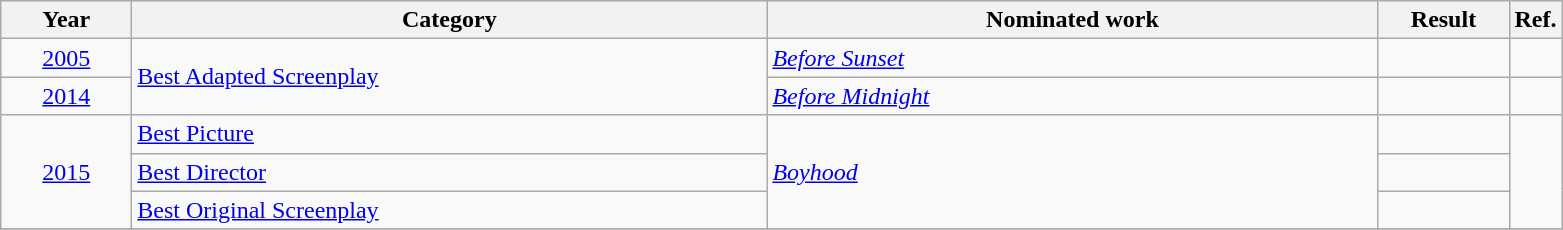<table class=wikitable>
<tr>
<th scope="col" style="width:5em;">Year</th>
<th scope="col" style="width:26em;">Category</th>
<th scope="col" style="width:25em;">Nominated work</th>
<th scope="col" style="width:5em;">Result</th>
<th>Ref.</th>
</tr>
<tr>
<td style="text-align:center;"><a href='#'>2005</a></td>
<td rowspan=2><a href='#'>Best Adapted Screenplay</a></td>
<td><em><a href='#'>Before Sunset</a></em></td>
<td></td>
<td></td>
</tr>
<tr>
<td style="text-align:center;"><a href='#'>2014</a></td>
<td><em><a href='#'>Before Midnight</a></em></td>
<td></td>
<td></td>
</tr>
<tr>
<td style="text-align:center;", rowspan=3><a href='#'>2015</a></td>
<td><a href='#'>Best Picture</a></td>
<td rowspan=3><em><a href='#'>Boyhood</a></em></td>
<td></td>
<td rowspan=3></td>
</tr>
<tr>
<td><a href='#'>Best Director</a></td>
<td></td>
</tr>
<tr>
<td><a href='#'>Best Original Screenplay</a></td>
<td></td>
</tr>
<tr>
</tr>
</table>
